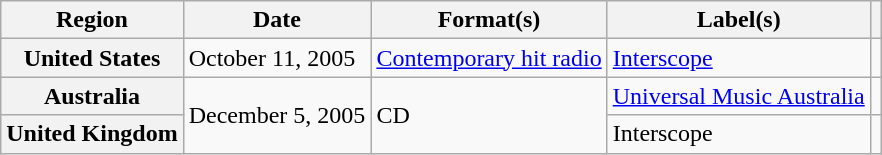<table class="wikitable plainrowheaders">
<tr>
<th scope="col">Region</th>
<th scope="col">Date</th>
<th scope="col">Format(s)</th>
<th scope="col">Label(s)</th>
<th scope="col"></th>
</tr>
<tr>
<th scope="row">United States</th>
<td>October 11, 2005</td>
<td><a href='#'>Contemporary hit radio</a></td>
<td><a href='#'>Interscope</a></td>
<td></td>
</tr>
<tr>
<th scope="row">Australia</th>
<td rowspan="2">December 5, 2005</td>
<td rowspan="2">CD</td>
<td><a href='#'>Universal Music Australia</a></td>
<td></td>
</tr>
<tr>
<th scope="row">United Kingdom</th>
<td>Interscope</td>
<td></td>
</tr>
</table>
